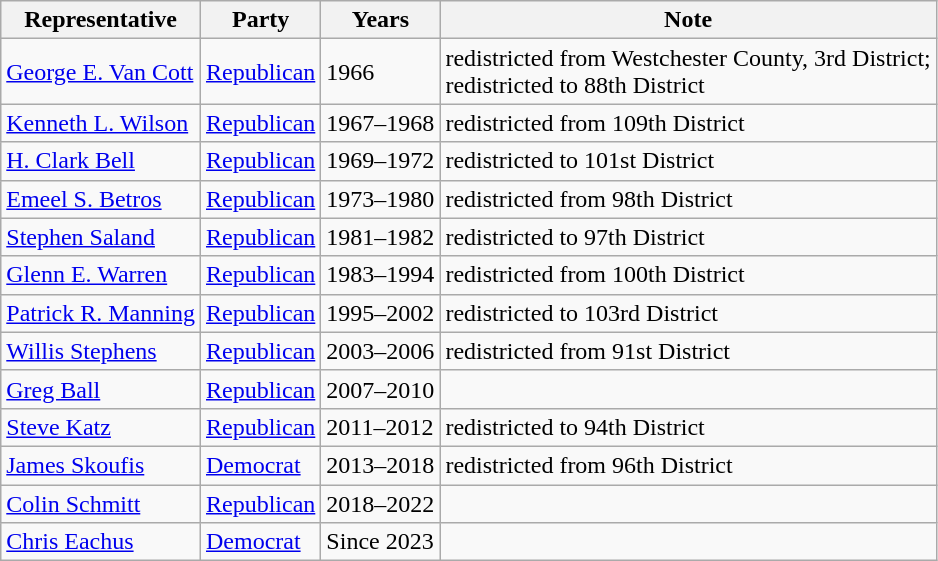<table class=wikitable>
<tr valign=bottom>
<th>Representative</th>
<th>Party</th>
<th>Years</th>
<th>Note</th>
</tr>
<tr>
<td nowrap><a href='#'>George E. Van Cott</a></td>
<td><a href='#'>Republican</a></td>
<td>1966</td>
<td>redistricted from Westchester County, 3rd District; <br>redistricted to 88th District</td>
</tr>
<tr>
<td nowrap><a href='#'>Kenneth L. Wilson</a></td>
<td><a href='#'>Republican</a></td>
<td>1967–1968</td>
<td>redistricted from 109th District</td>
</tr>
<tr>
<td nowrap><a href='#'>H. Clark Bell</a></td>
<td><a href='#'>Republican</a></td>
<td>1969–1972</td>
<td>redistricted to 101st District</td>
</tr>
<tr>
<td nowrap><a href='#'>Emeel S. Betros</a></td>
<td><a href='#'>Republican</a></td>
<td>1973–1980</td>
<td>redistricted from 98th District</td>
</tr>
<tr>
<td nowrap><a href='#'>Stephen Saland</a></td>
<td><a href='#'>Republican</a></td>
<td>1981–1982</td>
<td>redistricted to 97th District</td>
</tr>
<tr>
<td nowrap><a href='#'>Glenn E. Warren</a></td>
<td><a href='#'>Republican</a></td>
<td>1983–1994</td>
<td>redistricted from 100th District</td>
</tr>
<tr>
<td nowrap><a href='#'>Patrick R. Manning</a></td>
<td><a href='#'>Republican</a></td>
<td>1995–2002</td>
<td>redistricted to 103rd District</td>
</tr>
<tr>
<td nowrap><a href='#'>Willis Stephens</a></td>
<td><a href='#'>Republican</a></td>
<td>2003–2006</td>
<td>redistricted from 91st District</td>
</tr>
<tr>
<td nowrap><a href='#'>Greg Ball</a></td>
<td><a href='#'>Republican</a></td>
<td>2007–2010</td>
<td></td>
</tr>
<tr>
<td nowrap><a href='#'>Steve Katz</a></td>
<td><a href='#'>Republican</a></td>
<td>2011–2012</td>
<td>redistricted to 94th District</td>
</tr>
<tr>
<td nowrap><a href='#'>James Skoufis</a></td>
<td><a href='#'>Democrat</a></td>
<td>2013–2018</td>
<td>redistricted from 96th District</td>
</tr>
<tr>
<td nowrap><a href='#'>Colin Schmitt</a></td>
<td><a href='#'>Republican</a></td>
<td>2018–2022</td>
<td></td>
</tr>
<tr>
<td nowrap><a href='#'>Chris Eachus</a></td>
<td><a href='#'>Democrat</a></td>
<td>Since 2023</td>
<td></td>
</tr>
</table>
